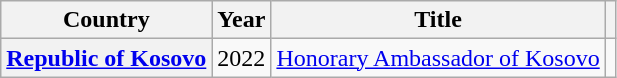<table class="wikitable sortable plainrowheaders">
<tr>
<th scope="col">Country</th>
<th scope="col">Year</th>
<th scope="col">Title</th>
<th scope="col" class="unsortable"></th>
</tr>
<tr>
<th scope="row"><a href='#'>Republic of Kosovo</a></th>
<td>2022</td>
<td><a href='#'>Honorary Ambassador of Kosovo</a></td>
<td style="text-align:center;"></td>
</tr>
</table>
